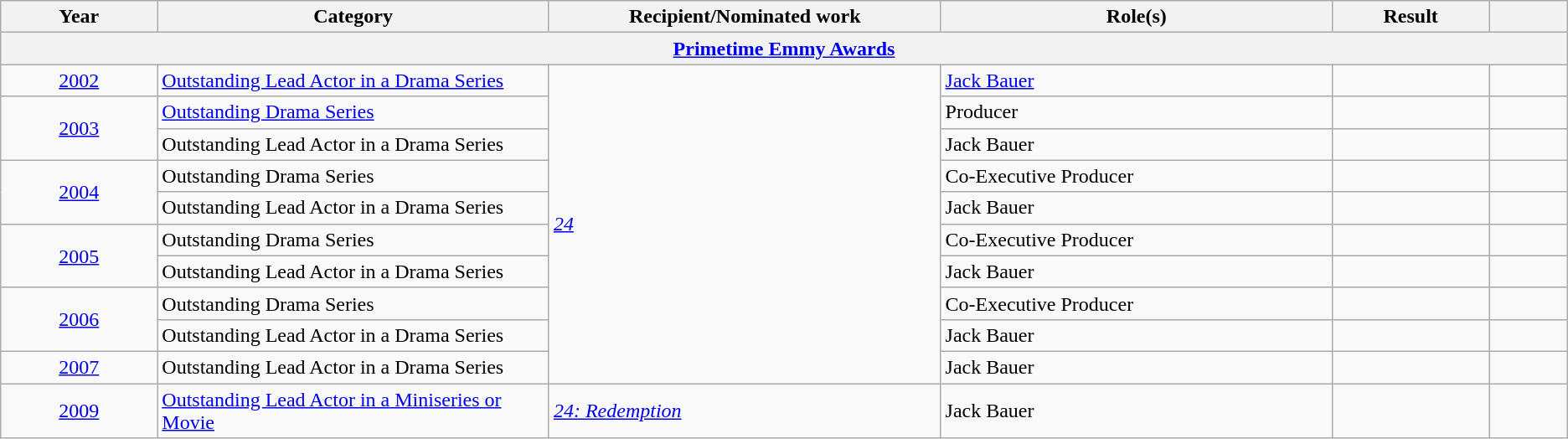<table class=wikitable>
<tr>
<th scope="col" width="10%">Year</th>
<th scope="col" width="25%">Category</th>
<th scope="col" width="25%">Recipient/Nominated work</th>
<th scope="col" width="25%">Role(s)</th>
<th scope="col" width="10%">Result</th>
<th scope="col" width="5%"></th>
</tr>
<tr>
<th colspan=6><a href='#'>Primetime Emmy Awards</a></th>
</tr>
<tr>
<td scope="row" style="text-align:center"><a href='#'>2002</a></td>
<td><a href='#'>Outstanding Lead Actor in a Drama Series</a></td>
<td rowspan="10"><em><a href='#'>24</a></em></td>
<td><a href='#'>Jack Bauer</a></td>
<td></td>
<td style="text-align:center;"></td>
</tr>
<tr>
<td rowspan="2" scope="row" style="text-align:center"><a href='#'>2003</a></td>
<td><a href='#'>Outstanding Drama Series</a></td>
<td>Producer</td>
<td></td>
<td style="text-align:center;"></td>
</tr>
<tr>
<td>Outstanding Lead Actor in a Drama Series</td>
<td>Jack Bauer</td>
<td></td>
<td style="text-align:center;"></td>
</tr>
<tr>
<td rowspan="2" scope="row" style="text-align:center"><a href='#'>2004</a></td>
<td>Outstanding Drama Series</td>
<td>Co-Executive Producer</td>
<td></td>
<td style="text-align:center;"></td>
</tr>
<tr>
<td>Outstanding Lead Actor in a Drama Series</td>
<td>Jack Bauer</td>
<td></td>
<td style="text-align:center;"></td>
</tr>
<tr>
<td rowspan="2" scope="row" style="text-align:center"><a href='#'>2005</a></td>
<td>Outstanding Drama Series</td>
<td>Co-Executive Producer</td>
<td></td>
<td style="text-align:center;"></td>
</tr>
<tr>
<td>Outstanding Lead Actor in a Drama Series</td>
<td>Jack Bauer</td>
<td></td>
<td style="text-align:center;"></td>
</tr>
<tr>
<td rowspan="2" scope="row" style="text-align:center"><a href='#'>2006</a></td>
<td>Outstanding Drama Series</td>
<td>Co-Executive Producer</td>
<td></td>
<td style="text-align:center;"></td>
</tr>
<tr>
<td>Outstanding Lead Actor in a Drama Series</td>
<td>Jack Bauer</td>
<td></td>
<td style="text-align:center;"></td>
</tr>
<tr>
<td scope="row" style="text-align:center"><a href='#'>2007</a></td>
<td>Outstanding Lead Actor in a Drama Series</td>
<td>Jack Bauer</td>
<td></td>
<td style="text-align:center;"></td>
</tr>
<tr>
<td scope="row" style="text-align:center"><a href='#'>2009</a></td>
<td><a href='#'>Outstanding Lead Actor in a Miniseries or Movie</a></td>
<td><em><a href='#'>24: Redemption</a></em></td>
<td>Jack Bauer</td>
<td></td>
<td style="text-align:center;"></td>
</tr>
</table>
